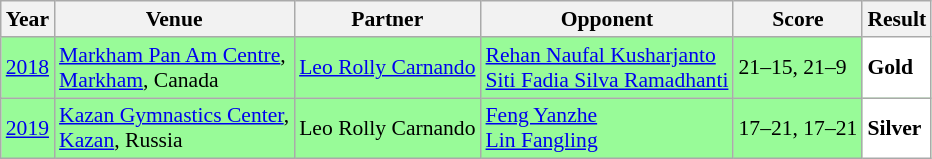<table class="sortable wikitable" style="font-size: 90%;">
<tr>
<th>Year</th>
<th>Venue</th>
<th>Partner</th>
<th>Opponent</th>
<th>Score</th>
<th>Result</th>
</tr>
<tr style="background:#98FB98">
<td align="center"><a href='#'>2018</a></td>
<td align="left"><a href='#'>Markham Pan Am Centre</a>,<br><a href='#'>Markham</a>, Canada</td>
<td align="left"> <a href='#'>Leo Rolly Carnando</a></td>
<td align="left"> <a href='#'>Rehan Naufal Kusharjanto</a><br> <a href='#'>Siti Fadia Silva Ramadhanti</a></td>
<td align="left">21–15, 21–9</td>
<td style="text-align:left; background:white"> <strong>Gold</strong></td>
</tr>
<tr style="background:#98FB98">
<td align="center"><a href='#'>2019</a></td>
<td align="left"><a href='#'>Kazan Gymnastics Center</a>,<br><a href='#'>Kazan</a>, Russia</td>
<td align="left"> Leo Rolly Carnando</td>
<td align="left"> <a href='#'>Feng Yanzhe</a><br> <a href='#'>Lin Fangling</a></td>
<td align="left">17–21, 17–21</td>
<td style="text-align:left; background:white"> <strong>Silver</strong></td>
</tr>
</table>
